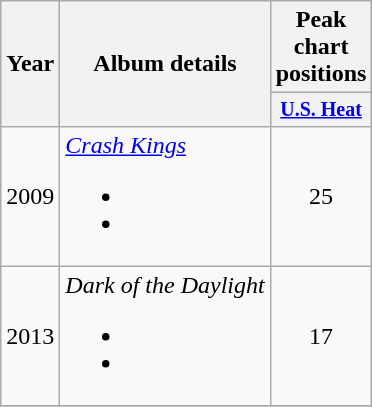<table class="wikitable" style="text-align:center;">
<tr>
<th rowspan="2">Year</th>
<th rowspan="2">Album details</th>
<th colspan="1">Peak chart positions</th>
</tr>
<tr style="font-size:smaller;">
<th width="30"><a href='#'>U.S. Heat</a></th>
</tr>
<tr>
<td>2009</td>
<td align="left"><em><a href='#'>Crash Kings</a></em><br><ul><li></li><li></li></ul></td>
<td>25</td>
</tr>
<tr>
<td>2013</td>
<td align="left"><em>Dark of the Daylight</em><br><ul><li></li><li></li></ul></td>
<td>17</td>
</tr>
<tr>
</tr>
</table>
